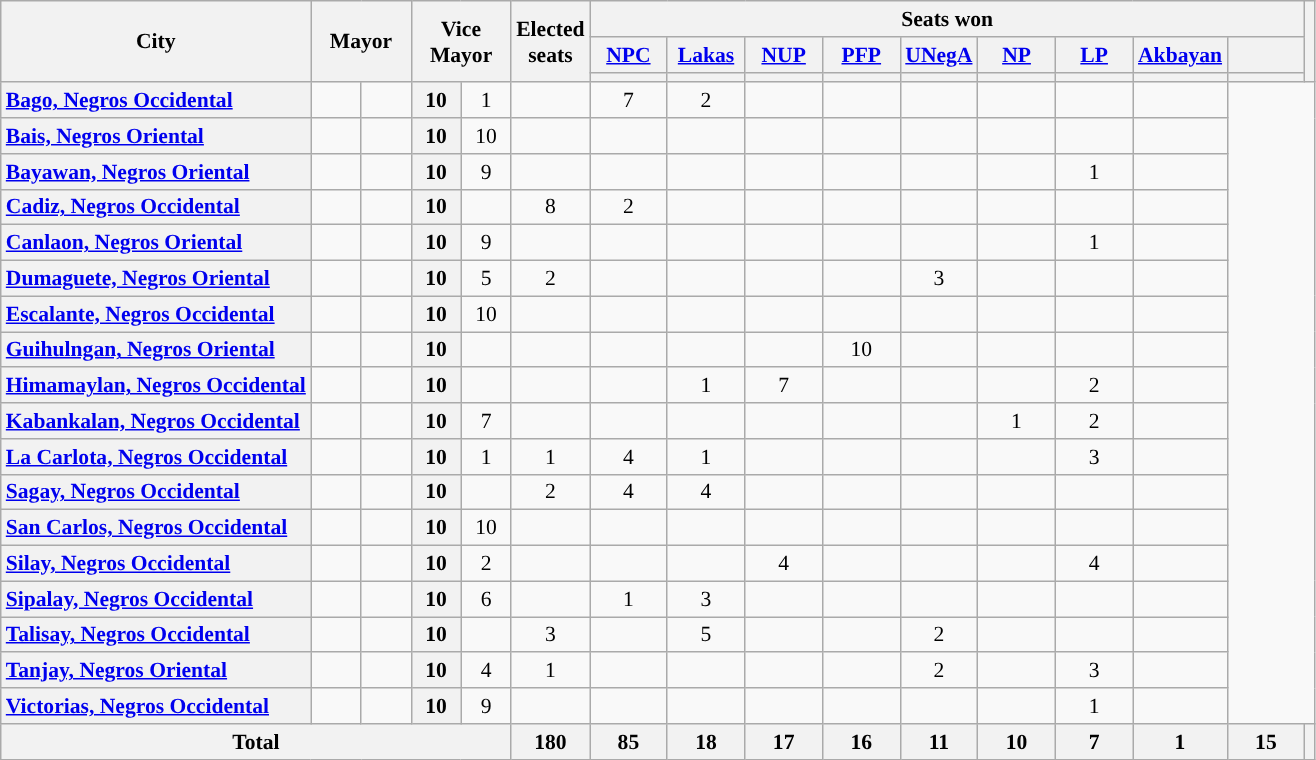<table class="wikitable" style="text-align:center; font-size: 0.9em;">
<tr>
<th rowspan="3">City</th>
<th colspan="2" rowspan="3" style="width:60px;">Mayor</th>
<th colspan="2" rowspan="3" style="width:60px;">Vice Mayor</th>
<th rowspan="3">Elected<br>seats</th>
<th colspan="9">Seats won</th>
<th rowspan="3"></th>
</tr>
<tr>
<th class="unsortable" style="width:45px;"><a href='#'>NPC</a></th>
<th class="unsortable" style="width:45px;"><a href='#'>Lakas</a></th>
<th class="unsortable" style="width:45px;"><a href='#'>NUP</a></th>
<th class="unsortable" style="width:45px;"><a href='#'>PFP</a></th>
<th class="unsortable" style="width:45px;"><a href='#'>UNegA</a></th>
<th class="unsortable" style="width:45px;"><a href='#'>NP</a></th>
<th class="unsortable" style="width:45px;"><a href='#'>LP</a></th>
<th class="unsortable" style="width:45px;"><a href='#'>Akbayan</a></th>
<th class="unsortable" style="width:45px;"></th>
</tr>
<tr>
<th style="color:inherit;background:"></th>
<th style="color:inherit;background:"></th>
<th style="color:inherit;background:"></th>
<th style="color:inherit;background:"></th>
<th style="color:inherit;background:"></th>
<th style="color:inherit;background:"></th>
<th style="color:inherit;background:"></th>
<th style="color:inherit;background:"></th>
<th style="color:inherit;background:"></th>
</tr>
<tr>
<th style="text-align: left;"><a href='#'>Bago, Negros Occidental</a></th>
<td></td>
<td></td>
<th>10</th>
<td>1</td>
<td></td>
<td>7</td>
<td>2</td>
<td></td>
<td></td>
<td></td>
<td></td>
<td></td>
<td></td>
</tr>
<tr>
<th style="text-align: left;"><a href='#'>Bais, Negros Oriental</a></th>
<td></td>
<td></td>
<th>10</th>
<td>10</td>
<td></td>
<td></td>
<td></td>
<td></td>
<td></td>
<td></td>
<td></td>
<td></td>
<td></td>
</tr>
<tr>
<th style="text-align: left;"><a href='#'>Bayawan, Negros Oriental</a></th>
<td></td>
<td></td>
<th>10</th>
<td>9</td>
<td></td>
<td></td>
<td></td>
<td></td>
<td></td>
<td></td>
<td></td>
<td>1</td>
<td></td>
</tr>
<tr>
<th style="text-align: left;"><a href='#'>Cadiz, Negros Occidental</a></th>
<td></td>
<td></td>
<th>10</th>
<td></td>
<td>8</td>
<td>2</td>
<td></td>
<td></td>
<td></td>
<td></td>
<td></td>
<td></td>
<td></td>
</tr>
<tr>
<th style="text-align: left;"><a href='#'>Canlaon, Negros Oriental</a></th>
<td></td>
<td></td>
<th>10</th>
<td>9</td>
<td></td>
<td></td>
<td></td>
<td></td>
<td></td>
<td></td>
<td></td>
<td>1</td>
<td></td>
</tr>
<tr>
<th style="text-align: left;"><a href='#'>Dumaguete, Negros Oriental</a></th>
<td></td>
<td></td>
<th>10</th>
<td>5</td>
<td>2</td>
<td></td>
<td></td>
<td></td>
<td></td>
<td>3</td>
<td></td>
<td></td>
<td></td>
</tr>
<tr>
<th style="text-align: left;"><a href='#'>Escalante, Negros Occidental</a></th>
<td></td>
<td></td>
<th>10</th>
<td>10</td>
<td></td>
<td></td>
<td></td>
<td></td>
<td></td>
<td></td>
<td></td>
<td></td>
<td></td>
</tr>
<tr>
<th style="text-align: left;"><a href='#'>Guihulngan, Negros Oriental</a></th>
<td></td>
<td></td>
<th>10</th>
<td></td>
<td></td>
<td></td>
<td></td>
<td></td>
<td>10</td>
<td></td>
<td></td>
<td></td>
<td></td>
</tr>
<tr>
<th style="text-align: left;"><a href='#'>Himamaylan, Negros Occidental</a></th>
<td></td>
<td></td>
<th>10</th>
<td></td>
<td></td>
<td></td>
<td>1</td>
<td>7</td>
<td></td>
<td></td>
<td></td>
<td>2</td>
<td></td>
</tr>
<tr>
<th style="text-align: left;"><a href='#'>Kabankalan, Negros Occidental</a></th>
<td></td>
<td></td>
<th>10</th>
<td>7</td>
<td></td>
<td></td>
<td></td>
<td></td>
<td></td>
<td></td>
<td>1</td>
<td>2</td>
<td></td>
</tr>
<tr>
<th style="text-align: left;"><a href='#'>La Carlota, Negros Occidental</a></th>
<td></td>
<td></td>
<th>10</th>
<td>1</td>
<td>1</td>
<td>4</td>
<td>1</td>
<td></td>
<td></td>
<td></td>
<td></td>
<td>3</td>
<td></td>
</tr>
<tr>
<th style="text-align: left;"><a href='#'>Sagay, Negros Occidental</a></th>
<td></td>
<td></td>
<th>10</th>
<td></td>
<td>2</td>
<td>4</td>
<td>4</td>
<td></td>
<td></td>
<td></td>
<td></td>
<td></td>
<td></td>
</tr>
<tr>
<th style="text-align: left;"><a href='#'>San Carlos, Negros Occidental</a></th>
<td></td>
<td></td>
<th>10</th>
<td>10</td>
<td></td>
<td></td>
<td></td>
<td></td>
<td></td>
<td></td>
<td></td>
<td></td>
<td></td>
</tr>
<tr>
<th style="text-align: left;"><a href='#'>Silay, Negros Occidental</a></th>
<td></td>
<td></td>
<th>10</th>
<td>2</td>
<td></td>
<td></td>
<td></td>
<td>4</td>
<td></td>
<td></td>
<td></td>
<td>4</td>
<td></td>
</tr>
<tr>
<th style="text-align: left;"><a href='#'>Sipalay, Negros Occidental</a></th>
<td></td>
<td></td>
<th>10</th>
<td>6</td>
<td></td>
<td>1</td>
<td>3</td>
<td></td>
<td></td>
<td></td>
<td></td>
<td></td>
<td></td>
</tr>
<tr>
<th style="text-align: left;"><a href='#'>Talisay, Negros Occidental</a></th>
<td></td>
<td></td>
<th>10</th>
<td></td>
<td>3</td>
<td></td>
<td>5</td>
<td></td>
<td></td>
<td>2</td>
<td></td>
<td></td>
<td></td>
</tr>
<tr>
<th style="text-align: left;"><a href='#'>Tanjay, Negros Oriental</a></th>
<td></td>
<td></td>
<th>10</th>
<td>4</td>
<td>1</td>
<td></td>
<td></td>
<td></td>
<td></td>
<td>2</td>
<td></td>
<td>3</td>
<td></td>
</tr>
<tr>
<th style="text-align: left;"><a href='#'>Victorias, Negros Occidental</a></th>
<td></td>
<td></td>
<th>10</th>
<td>9</td>
<td></td>
<td></td>
<td></td>
<td></td>
<td></td>
<td></td>
<td></td>
<td>1</td>
<td></td>
</tr>
<tr>
<th colspan="5">Total</th>
<th>180</th>
<th>85</th>
<th>18</th>
<th>17</th>
<th>16</th>
<th>11</th>
<th>10</th>
<th>7</th>
<th>1</th>
<th>15</th>
<th></th>
</tr>
</table>
